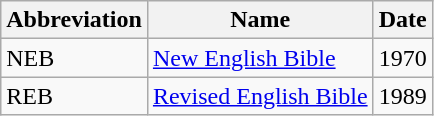<table class="sortable wikitable">
<tr>
<th>Abbreviation</th>
<th>Name</th>
<th>Date</th>
</tr>
<tr>
<td>NEB</td>
<td><a href='#'>New English Bible</a></td>
<td>1970</td>
</tr>
<tr>
<td>REB</td>
<td><a href='#'>Revised English Bible</a></td>
<td>1989</td>
</tr>
</table>
